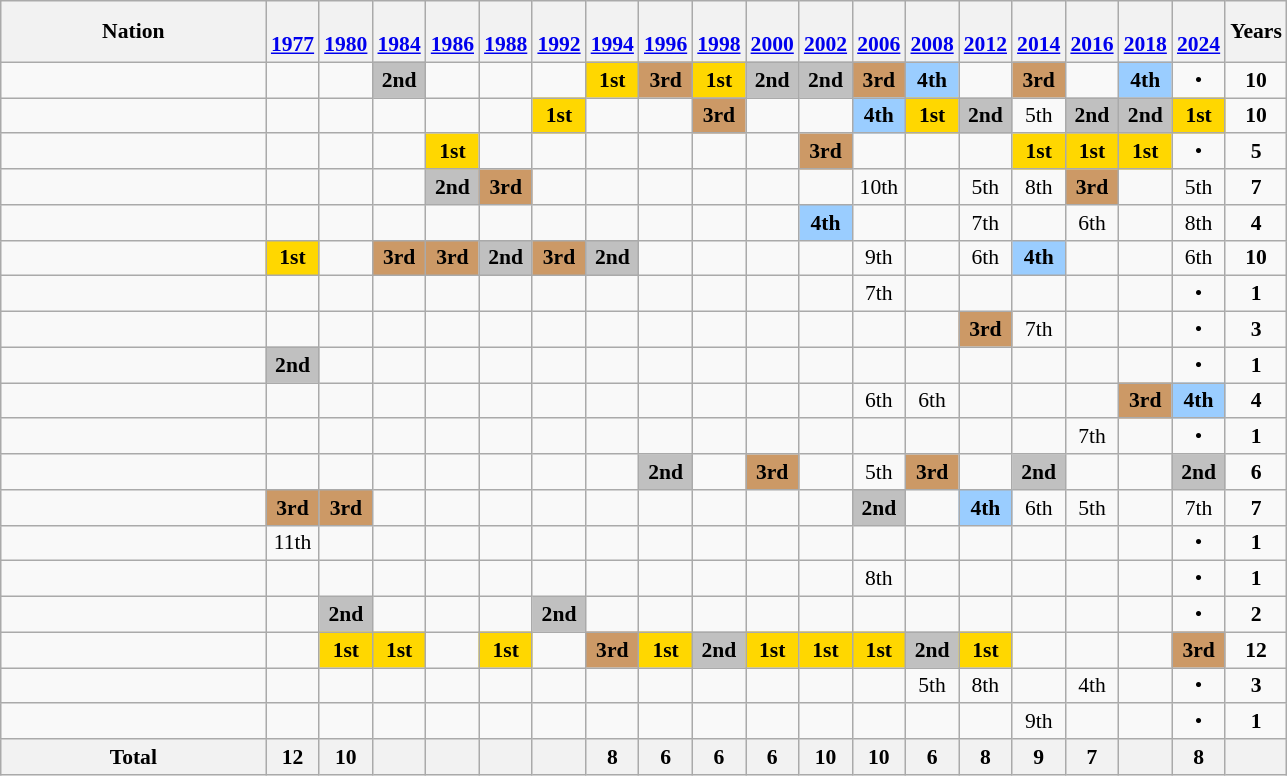<table class="wikitable" style="text-align:center; font-size:90%">
<tr>
<th width=170>Nation</th>
<th><br><a href='#'>1977</a></th>
<th><br><a href='#'>1980</a></th>
<th><br><a href='#'>1984</a></th>
<th><br><a href='#'>1986</a></th>
<th><br><a href='#'>1988</a></th>
<th><br><a href='#'>1992</a></th>
<th><br><a href='#'>1994</a></th>
<th><br><a href='#'>1996</a></th>
<th><br><a href='#'>1998</a></th>
<th><br><a href='#'>2000</a></th>
<th><br><a href='#'>2002</a></th>
<th><br><a href='#'>2006</a></th>
<th><br><a href='#'>2008</a></th>
<th><br><a href='#'>2012</a></th>
<th><br><a href='#'>2014</a></th>
<th><br><a href='#'>2016</a></th>
<th><br><a href='#'>2018</a></th>
<th><br><a href='#'>2024</a></th>
<th>Years</th>
</tr>
<tr>
<td align=left></td>
<td></td>
<td></td>
<td bgcolor=silver><strong>2nd</strong></td>
<td></td>
<td></td>
<td></td>
<td bgcolor=gold><strong>1st</strong></td>
<td bgcolor=#cc9966><strong>3rd</strong></td>
<td bgcolor=gold><strong>1st</strong></td>
<td bgcolor=silver><strong>2nd</strong></td>
<td bgcolor=silver><strong>2nd</strong></td>
<td bgcolor=#cc9966><strong>3rd</strong></td>
<td bgcolor=#9acdff><strong>4th</strong></td>
<td></td>
<td bgcolor=#cc9966><strong>3rd</strong></td>
<td></td>
<td bgcolor=#9acdff><strong>4th</strong></td>
<td>•</td>
<td><strong>10</strong></td>
</tr>
<tr>
<td align=left></td>
<td></td>
<td></td>
<td></td>
<td></td>
<td></td>
<td bgcolor=gold><strong>1st</strong></td>
<td></td>
<td></td>
<td bgcolor=#cc9966><strong>3rd</strong></td>
<td></td>
<td></td>
<td bgcolor=#9acdff><strong>4th</strong></td>
<td bgcolor=gold><strong>1st</strong></td>
<td bgcolor=silver><strong>2nd</strong></td>
<td>5th</td>
<td bgcolor=silver><strong>2nd</strong></td>
<td bgcolor=silver><strong>2nd</strong></td>
<td bgcolor=gold><strong>1st</strong></td>
<td><strong>10</strong></td>
</tr>
<tr>
<td align=left></td>
<td></td>
<td></td>
<td></td>
<td bgcolor=gold><strong>1st</strong></td>
<td></td>
<td></td>
<td></td>
<td></td>
<td></td>
<td></td>
<td bgcolor=#cc9966><strong>3rd</strong></td>
<td></td>
<td></td>
<td></td>
<td bgcolor=gold><strong>1st</strong></td>
<td bgcolor=gold><strong>1st</strong></td>
<td bgcolor=gold><strong>1st</strong></td>
<td>•</td>
<td><strong>5</strong></td>
</tr>
<tr>
<td align=left></td>
<td></td>
<td></td>
<td></td>
<td bgcolor=silver><strong>2nd</strong></td>
<td bgcolor=#cc9966><strong>3rd</strong></td>
<td></td>
<td></td>
<td></td>
<td></td>
<td></td>
<td></td>
<td>10th</td>
<td></td>
<td>5th</td>
<td>8th</td>
<td bgcolor=#cc9966><strong>3rd</strong></td>
<td></td>
<td>5th</td>
<td><strong>7</strong></td>
</tr>
<tr>
<td align=left></td>
<td></td>
<td></td>
<td></td>
<td></td>
<td></td>
<td></td>
<td></td>
<td></td>
<td></td>
<td></td>
<td bgcolor=#9acdff><strong>4th</strong></td>
<td></td>
<td></td>
<td>7th</td>
<td></td>
<td>6th</td>
<td></td>
<td>8th</td>
<td><strong>4</strong></td>
</tr>
<tr>
<td align=left></td>
<td bgcolor=gold><strong>1st</strong></td>
<td></td>
<td bgcolor=#cc9966><strong>3rd</strong></td>
<td bgcolor=#cc9966><strong>3rd</strong></td>
<td bgcolor=silver><strong>2nd</strong></td>
<td bgcolor=#cc9966><strong>3rd</strong></td>
<td bgcolor=silver><strong>2nd</strong></td>
<td></td>
<td></td>
<td></td>
<td></td>
<td>9th</td>
<td></td>
<td>6th</td>
<td bgcolor=#9acdff><strong>4th</strong></td>
<td></td>
<td></td>
<td>6th</td>
<td><strong>10</strong></td>
</tr>
<tr>
<td align=left></td>
<td></td>
<td></td>
<td></td>
<td></td>
<td></td>
<td></td>
<td></td>
<td></td>
<td></td>
<td></td>
<td></td>
<td>7th</td>
<td></td>
<td></td>
<td></td>
<td></td>
<td></td>
<td>•</td>
<td><strong>1</strong></td>
</tr>
<tr>
<td align=left></td>
<td></td>
<td></td>
<td></td>
<td></td>
<td></td>
<td></td>
<td></td>
<td></td>
<td></td>
<td></td>
<td></td>
<td></td>
<td></td>
<td bgcolor=#cc9966><strong>3rd</strong></td>
<td>7th</td>
<td></td>
<td></td>
<td>•</td>
<td><strong>3</strong></td>
</tr>
<tr>
<td align=left></td>
<td bgcolor=silver><strong>2nd</strong></td>
<td></td>
<td></td>
<td></td>
<td></td>
<td></td>
<td></td>
<td></td>
<td></td>
<td></td>
<td></td>
<td></td>
<td></td>
<td></td>
<td></td>
<td></td>
<td></td>
<td>•</td>
<td><strong>1</strong></td>
</tr>
<tr>
<td align=left></td>
<td></td>
<td></td>
<td></td>
<td></td>
<td></td>
<td></td>
<td></td>
<td></td>
<td></td>
<td></td>
<td></td>
<td>6th</td>
<td>6th</td>
<td></td>
<td></td>
<td></td>
<td bgcolor=#cc9966><strong>3rd</strong></td>
<td bgcolor=#9acdff><strong>4th</strong></td>
<td><strong>4</strong></td>
</tr>
<tr>
<td align=left></td>
<td></td>
<td></td>
<td></td>
<td></td>
<td></td>
<td></td>
<td></td>
<td></td>
<td></td>
<td></td>
<td></td>
<td></td>
<td></td>
<td></td>
<td></td>
<td>7th</td>
<td></td>
<td>•</td>
<td><strong>1</strong></td>
</tr>
<tr>
<td align=left></td>
<td></td>
<td></td>
<td></td>
<td></td>
<td></td>
<td></td>
<td></td>
<td bgcolor=silver><strong>2nd</strong></td>
<td></td>
<td bgcolor=#cc9966><strong>3rd</strong></td>
<td></td>
<td>5th</td>
<td bgcolor=#cc9966><strong>3rd</strong></td>
<td></td>
<td bgcolor=silver><strong>2nd</strong></td>
<td></td>
<td></td>
<td bgcolor=silver><strong>2nd</strong></td>
<td><strong>6</strong></td>
</tr>
<tr>
<td align=left></td>
<td bgcolor=#cc9966><strong>3rd</strong></td>
<td bgcolor=#cc9966><strong>3rd</strong></td>
<td></td>
<td></td>
<td></td>
<td></td>
<td></td>
<td></td>
<td></td>
<td></td>
<td></td>
<td bgcolor=silver><strong>2nd</strong></td>
<td></td>
<td bgcolor=#9acdff><strong>4th</strong></td>
<td>6th</td>
<td>5th</td>
<td></td>
<td>7th</td>
<td><strong>7</strong></td>
</tr>
<tr>
<td align=left></td>
<td>11th</td>
<td></td>
<td></td>
<td></td>
<td></td>
<td></td>
<td></td>
<td></td>
<td></td>
<td></td>
<td></td>
<td></td>
<td></td>
<td></td>
<td></td>
<td></td>
<td></td>
<td>•</td>
<td><strong>1</strong></td>
</tr>
<tr>
<td align=left></td>
<td></td>
<td></td>
<td></td>
<td></td>
<td></td>
<td></td>
<td></td>
<td></td>
<td></td>
<td></td>
<td></td>
<td>8th</td>
<td></td>
<td></td>
<td></td>
<td></td>
<td></td>
<td>•</td>
<td><strong>1</strong></td>
</tr>
<tr>
<td align=left></td>
<td></td>
<td bgcolor=silver><strong>2nd</strong></td>
<td></td>
<td></td>
<td></td>
<td bgcolor=silver><strong>2nd</strong></td>
<td></td>
<td></td>
<td></td>
<td></td>
<td></td>
<td></td>
<td></td>
<td></td>
<td></td>
<td></td>
<td></td>
<td>•</td>
<td><strong>2</strong></td>
</tr>
<tr>
<td align=left></td>
<td></td>
<td bgcolor=gold><strong>1st</strong></td>
<td bgcolor=gold><strong>1st</strong></td>
<td></td>
<td bgcolor=gold><strong>1st</strong></td>
<td></td>
<td bgcolor=#cc9966><strong>3rd</strong></td>
<td bgcolor=gold><strong>1st</strong></td>
<td bgcolor=silver><strong>2nd</strong></td>
<td bgcolor=gold><strong>1st</strong></td>
<td bgcolor=gold><strong>1st</strong></td>
<td bgcolor=gold><strong>1st</strong></td>
<td bgcolor=silver><strong>2nd</strong></td>
<td bgcolor=gold><strong>1st</strong></td>
<td></td>
<td></td>
<td></td>
<td bgcolor=#cc9966><strong>3rd</strong></td>
<td><strong>12</strong></td>
</tr>
<tr>
<td align=left></td>
<td></td>
<td></td>
<td></td>
<td></td>
<td></td>
<td></td>
<td></td>
<td></td>
<td></td>
<td></td>
<td></td>
<td></td>
<td>5th</td>
<td>8th</td>
<td></td>
<td>4th</td>
<td></td>
<td>•</td>
<td><strong>3</strong></td>
</tr>
<tr>
<td align=left></td>
<td></td>
<td></td>
<td></td>
<td></td>
<td></td>
<td></td>
<td></td>
<td></td>
<td></td>
<td></td>
<td></td>
<td></td>
<td></td>
<td></td>
<td>9th</td>
<td></td>
<td></td>
<td>•</td>
<td><strong>1</strong></td>
</tr>
<tr>
<th>Total</th>
<th>12</th>
<th>10</th>
<th></th>
<th></th>
<th></th>
<th></th>
<th>8</th>
<th>6</th>
<th>6</th>
<th>6</th>
<th>10</th>
<th>10</th>
<th>6</th>
<th>8</th>
<th>9</th>
<th>7</th>
<th></th>
<th>8</th>
<th></th>
</tr>
</table>
